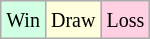<table class="wikitable">
<tr>
<td style="background-color: #d0ffe3;"><small>Win</small></td>
<td style="background-color: #ffffdd;"><small>Draw</small></td>
<td style="background-color: #ffd0e3;"><small>Loss</small></td>
</tr>
</table>
